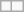<table class=wikitable>
<tr>
<td></td>
<td></td>
</tr>
</table>
